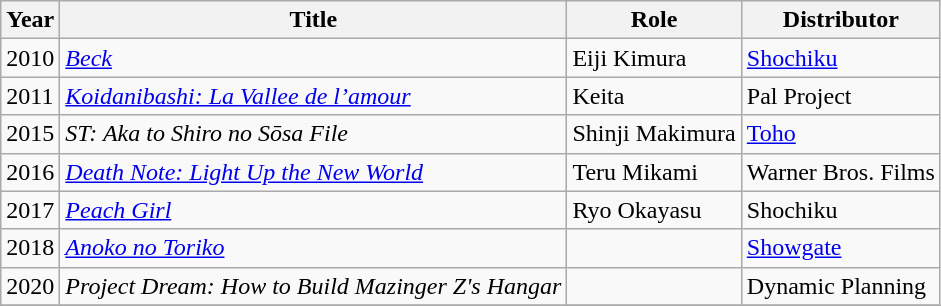<table class="wikitable">
<tr>
<th>Year</th>
<th>Title</th>
<th>Role</th>
<th>Distributor</th>
</tr>
<tr>
<td>2010</td>
<td><em><a href='#'>Beck</a></em></td>
<td>Eiji Kimura</td>
<td><a href='#'>Shochiku</a></td>
</tr>
<tr>
<td>2011</td>
<td><em><a href='#'>Koidanibashi: La Vallee de l’amour</a></em></td>
<td>Keita</td>
<td>Pal Project</td>
</tr>
<tr>
<td>2015</td>
<td><em>ST: Aka to Shiro no Sōsa File</em></td>
<td>Shinji Makimura</td>
<td><a href='#'>Toho</a></td>
</tr>
<tr>
<td>2016</td>
<td><em><a href='#'>Death Note: Light Up the New World</a></em></td>
<td>Teru Mikami</td>
<td>Warner Bros. Films</td>
</tr>
<tr>
<td>2017</td>
<td><em><a href='#'>Peach Girl</a></em></td>
<td>Ryo Okayasu</td>
<td>Shochiku</td>
</tr>
<tr>
<td>2018</td>
<td><em><a href='#'>Anoko no Toriko</a></em></td>
<td></td>
<td><a href='#'>Showgate</a></td>
</tr>
<tr>
<td>2020</td>
<td><em>Project Dream: How to Build Mazinger Z's Hangar</em></td>
<td></td>
<td>Dynamic Planning</td>
</tr>
<tr>
</tr>
</table>
